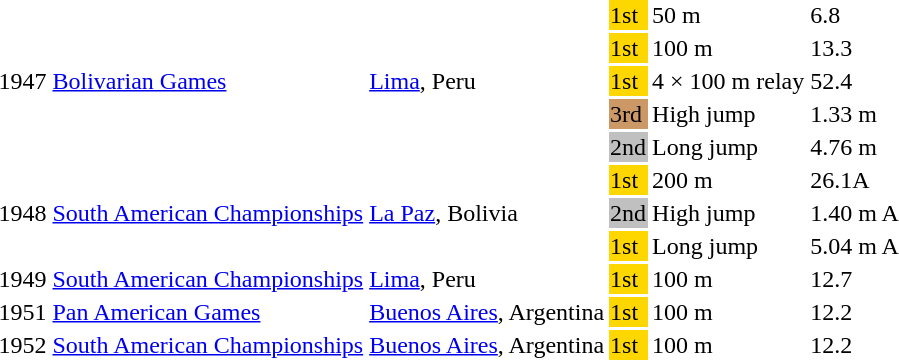<table>
<tr>
<td rowspan=5>1947</td>
<td rowspan=5><a href='#'>Bolivarian Games</a></td>
<td rowspan=5><a href='#'>Lima</a>, Peru</td>
<td bgcolor=gold>1st</td>
<td>50 m</td>
<td>6.8</td>
</tr>
<tr>
<td bgcolor=gold>1st</td>
<td>100 m</td>
<td>13.3</td>
</tr>
<tr>
<td bgcolor=gold>1st</td>
<td>4 × 100 m relay</td>
<td>52.4</td>
</tr>
<tr>
<td bgcolor=cc9966>3rd</td>
<td>High jump</td>
<td>1.33 m</td>
</tr>
<tr>
<td bgcolor=silver>2nd</td>
<td>Long jump</td>
<td>4.76 m</td>
</tr>
<tr>
<td rowspan=3>1948</td>
<td rowspan=3><a href='#'>South American Championships</a></td>
<td rowspan=3><a href='#'>La Paz</a>, Bolivia</td>
<td bgcolor=gold>1st</td>
<td>200 m</td>
<td>26.1A</td>
</tr>
<tr>
<td bgcolor=silver>2nd</td>
<td>High jump</td>
<td>1.40 m A</td>
</tr>
<tr>
<td bgcolor=gold>1st</td>
<td>Long jump</td>
<td>5.04 m A</td>
</tr>
<tr>
<td>1949</td>
<td><a href='#'>South American Championships</a></td>
<td><a href='#'>Lima</a>, Peru</td>
<td bgcolor=gold>1st</td>
<td>100 m</td>
<td>12.7</td>
</tr>
<tr>
<td>1951</td>
<td><a href='#'>Pan American Games</a></td>
<td><a href='#'>Buenos Aires</a>, Argentina</td>
<td bgcolor=gold>1st</td>
<td>100 m</td>
<td>12.2</td>
</tr>
<tr>
<td>1952</td>
<td><a href='#'>South American Championships</a></td>
<td><a href='#'>Buenos Aires</a>, Argentina</td>
<td bgcolor=gold>1st</td>
<td>100 m</td>
<td>12.2 </td>
</tr>
</table>
